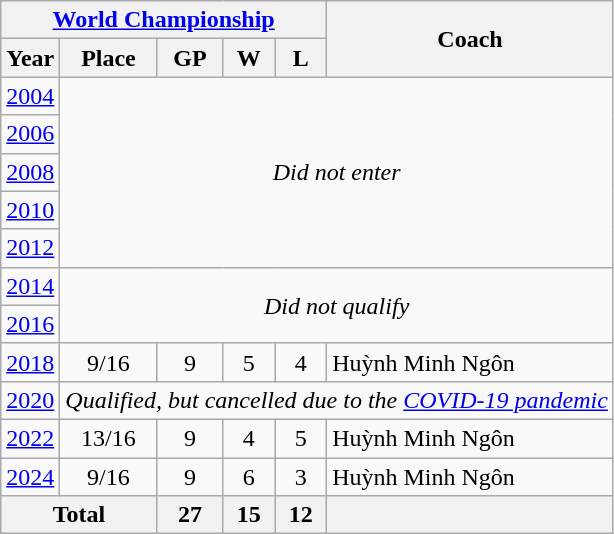<table class="wikitable" style="text-align:center;">
<tr>
<th colspan=5><a href='#'>World Championship</a></th>
<th rowspan="2">Coach</th>
</tr>
<tr>
<th>Year</th>
<th>Place</th>
<th>GP</th>
<th>W</th>
<th>L</th>
</tr>
<tr>
<td> <a href='#'>2004</a></td>
<td colspan=5 rowspan=5><em>Did not enter</em></td>
</tr>
<tr>
<td> <a href='#'>2006</a></td>
</tr>
<tr>
<td> <a href='#'>2008</a></td>
</tr>
<tr>
<td> <a href='#'>2010</a></td>
</tr>
<tr>
<td> <a href='#'>2012</a></td>
</tr>
<tr>
<td> <a href='#'>2014</a></td>
<td colspan=5 rowspan=2><em>Did not qualify</em></td>
</tr>
<tr>
<td> <a href='#'>2016</a></td>
</tr>
<tr>
<td> <a href='#'>2018</a></td>
<td>9/16</td>
<td>9</td>
<td>5</td>
<td>4</td>
<td style="text-align:left;"> Huỳnh Minh Ngôn</td>
</tr>
<tr>
<td> <a href='#'>2020</a></td>
<td colspan=5><em>Qualified, but cancelled due to the <a href='#'>COVID-19 pandemic</a></em></td>
</tr>
<tr>
<td> <a href='#'>2022</a></td>
<td>13/16</td>
<td>9</td>
<td>4</td>
<td>5</td>
<td style="text-align:left;"> Huỳnh Minh Ngôn</td>
</tr>
<tr>
<td> <a href='#'>2024</a></td>
<td>9/16</td>
<td>9</td>
<td>6</td>
<td>3</td>
<td style="text-align:left;"> Huỳnh Minh Ngôn</td>
</tr>
<tr>
<th colspan=2>Total</th>
<th>27</th>
<th>15</th>
<th>12</th>
<th></th>
</tr>
</table>
